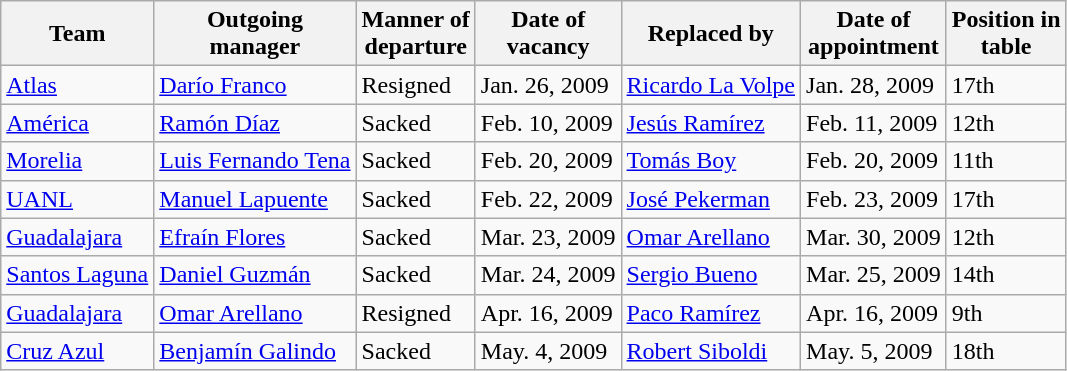<table class="wikitable">
<tr>
<th>Team</th>
<th>Outgoing<br>manager</th>
<th>Manner of<br>departure</th>
<th>Date of<br>vacancy</th>
<th>Replaced by</th>
<th>Date of<br>appointment</th>
<th>Position in <br>table</th>
</tr>
<tr>
<td><a href='#'>Atlas</a></td>
<td> <a href='#'>Darío Franco</a></td>
<td>Resigned</td>
<td>Jan. 26, 2009</td>
<td> <a href='#'>Ricardo La Volpe</a></td>
<td>Jan. 28, 2009</td>
<td>17th</td>
</tr>
<tr>
<td><a href='#'>América</a></td>
<td> <a href='#'>Ramón Díaz</a></td>
<td>Sacked</td>
<td>Feb. 10, 2009</td>
<td> <a href='#'>Jesús Ramírez</a></td>
<td>Feb. 11, 2009</td>
<td>12th</td>
</tr>
<tr>
<td><a href='#'>Morelia</a></td>
<td> <a href='#'>Luis Fernando Tena</a></td>
<td>Sacked</td>
<td>Feb. 20, 2009</td>
<td> <a href='#'>Tomás Boy</a></td>
<td>Feb. 20, 2009</td>
<td>11th</td>
</tr>
<tr>
<td><a href='#'>UANL</a></td>
<td> <a href='#'>Manuel Lapuente</a></td>
<td>Sacked</td>
<td>Feb. 22, 2009</td>
<td> <a href='#'>José Pekerman</a></td>
<td>Feb. 23, 2009</td>
<td>17th</td>
</tr>
<tr>
<td><a href='#'>Guadalajara</a></td>
<td> <a href='#'>Efraín Flores</a></td>
<td>Sacked</td>
<td>Mar. 23, 2009</td>
<td> <a href='#'>Omar Arellano</a></td>
<td>Mar. 30, 2009</td>
<td>12th</td>
</tr>
<tr>
<td><a href='#'>Santos Laguna</a></td>
<td> <a href='#'>Daniel Guzmán</a></td>
<td>Sacked</td>
<td>Mar. 24, 2009</td>
<td> <a href='#'>Sergio Bueno</a></td>
<td>Mar. 25, 2009</td>
<td>14th</td>
</tr>
<tr>
<td><a href='#'>Guadalajara</a></td>
<td> <a href='#'>Omar Arellano</a></td>
<td>Resigned</td>
<td>Apr. 16, 2009</td>
<td> <a href='#'>Paco Ramírez</a></td>
<td>Apr. 16, 2009</td>
<td>9th</td>
</tr>
<tr>
<td><a href='#'>Cruz Azul</a></td>
<td> <a href='#'>Benjamín Galindo</a></td>
<td>Sacked</td>
<td>May. 4, 2009</td>
<td> <a href='#'>Robert Siboldi</a></td>
<td>May. 5, 2009</td>
<td>18th</td>
</tr>
</table>
